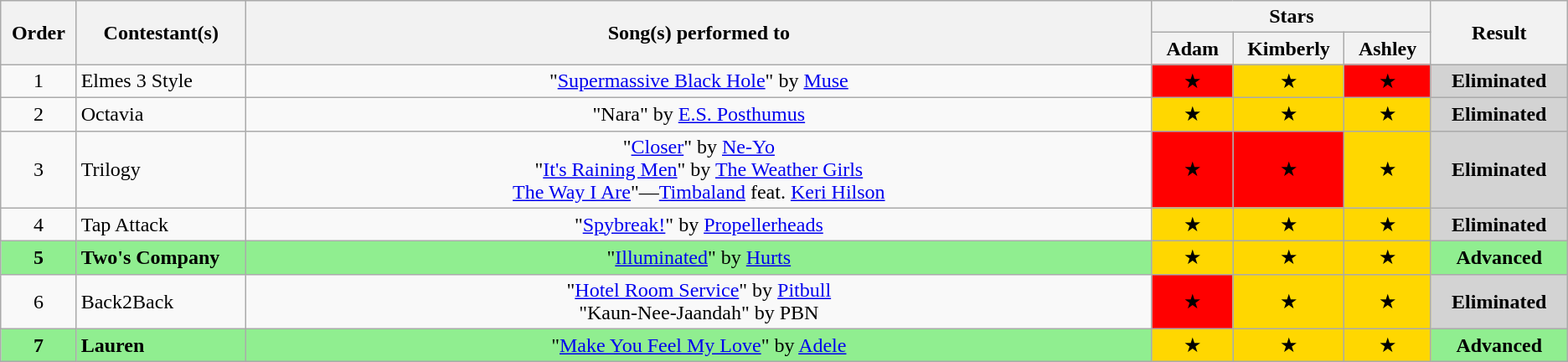<table class="wikitable" style="text-align:center;">
<tr>
<th style="width:2%;" rowspan="2">Order</th>
<th style="width:7%;" rowspan="2">Contestant(s)</th>
<th style="width:41%;" rowspan="2">Song(s) performed to</th>
<th style="width:9%;" colspan="3">Stars</th>
<th style="width:5%;" rowspan="2">Result</th>
</tr>
<tr>
<th style="width:3%;">Adam</th>
<th style="width:3%;">Kimberly</th>
<th style="width:3%;">Ashley</th>
</tr>
<tr>
<td>1</td>
<td style="text-align:left;">Elmes 3 Style</td>
<td>"<a href='#'>Supermassive Black Hole</a>" by <a href='#'>Muse</a></td>
<td style="background:red;">★</td>
<td style="background:gold;">★</td>
<td style="background:red;">★</td>
<td style="background:lightgrey;"><strong>Eliminated</strong></td>
</tr>
<tr>
<td>2</td>
<td style="text-align:left;">Octavia</td>
<td>"Nara" by <a href='#'>E.S. Posthumus</a></td>
<td style="background:gold;">★</td>
<td style="background:gold;">★</td>
<td style="background:gold;">★</td>
<td style="background:lightgrey;"><strong>Eliminated</strong></td>
</tr>
<tr>
<td>3</td>
<td style="text-align:left;">Trilogy</td>
<td>"<a href='#'>Closer</a>" by <a href='#'>Ne-Yo</a> <br>"<a href='#'>It's Raining Men</a>" by <a href='#'>The Weather Girls</a> <br><a href='#'>The Way I Are</a>"—<a href='#'>Timbaland</a> feat. <a href='#'>Keri Hilson</a></td>
<td style="background:red;">★</td>
<td style="background:red;">★</td>
<td style="background:gold;">★</td>
<td style="background:lightgrey;"><strong>Eliminated</strong></td>
</tr>
<tr>
<td>4</td>
<td style="text-align:left;">Tap Attack</td>
<td>"<a href='#'>Spybreak!</a>" by <a href='#'>Propellerheads</a></td>
<td style="background:gold;">★</td>
<td style="background:gold;">★</td>
<td style="background:gold;">★</td>
<td style="background:lightgrey;"><strong>Eliminated</strong></td>
</tr>
<tr style="background:lightgreen;">
<td><strong>5</strong></td>
<td style="text-align:left;"><strong>Two's Company</strong></td>
<td>"<a href='#'>Illuminated</a>" by <a href='#'>Hurts</a></td>
<td style="background:gold;">★</td>
<td style="background:gold;">★</td>
<td style="background:gold;">★</td>
<td><strong>Advanced</strong></td>
</tr>
<tr>
<td>6</td>
<td style="text-align:left;">Back2Back</td>
<td>"<a href='#'>Hotel Room Service</a>" by <a href='#'>Pitbull</a> <br> "Kaun-Nee-Jaandah" by PBN</td>
<td style="background:red;">★</td>
<td style="background:gold;">★</td>
<td style="background:gold;">★</td>
<td style="background:lightgrey;"><strong>Eliminated</strong></td>
</tr>
<tr style="background:lightgreen;">
<td><strong>7</strong></td>
<td style="text-align:left;"><strong>Lauren</strong></td>
<td>"<a href='#'>Make You Feel My Love</a>" by <a href='#'>Adele</a></td>
<td style="background:gold;">★</td>
<td style="background:gold;">★</td>
<td style="background:gold;">★</td>
<td><strong>Advanced</strong></td>
</tr>
</table>
